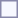<table style="border:1px solid #8888aa; background-color:#f7f8ff; padding:5px; font-size:95%; margin: 0px 12px 12px 0px;">
</table>
